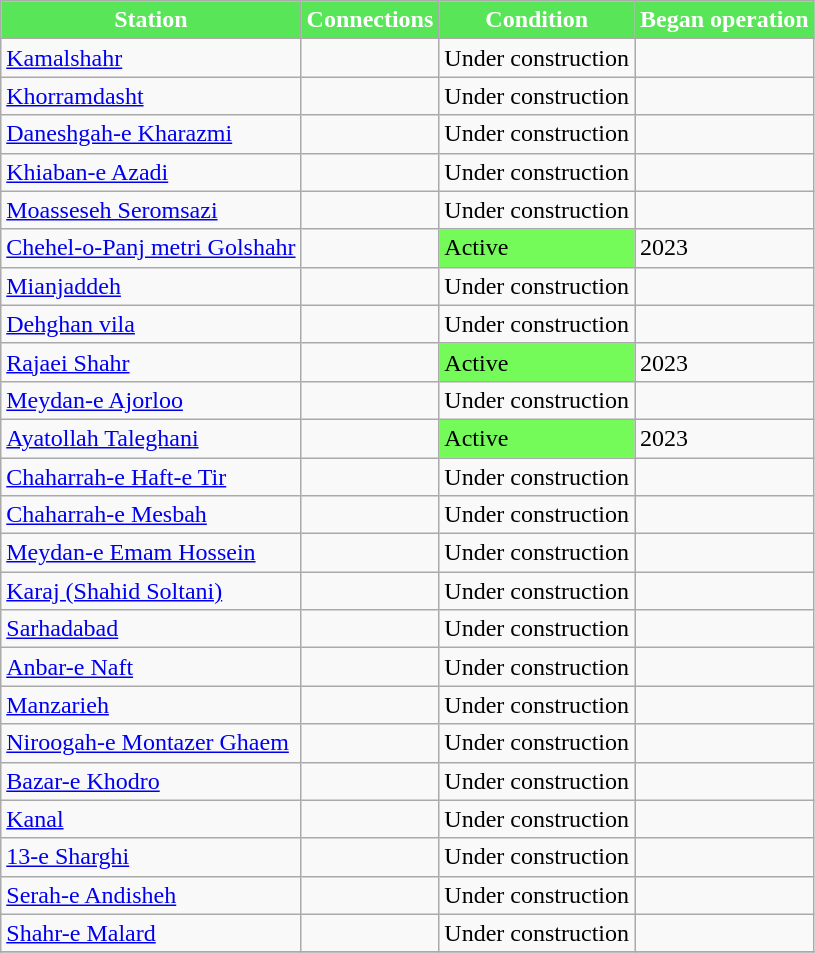<table class="wikitable">
<tr>
<th style="background: #58e558; color: white;">Station</th>
<th style="background: #58e558; color: white;">Connections</th>
<th style="background: #58e558; color: white;">Condition</th>
<th style="background: #58e558; color: white;">Began operation</th>
</tr>
<tr !>
<td><a href='#'>Kamalshahr</a></td>
<td></td>
<td>Under construction</td>
<td></td>
</tr>
<tr>
<td><a href='#'>Khorramdasht</a></td>
<td></td>
<td>Under construction</td>
<td></td>
</tr>
<tr>
<td><a href='#'>Daneshgah-e Kharazmi</a></td>
<td></td>
<td>Under construction</td>
<td></td>
</tr>
<tr>
<td><a href='#'>Khiaban-e Azadi</a></td>
<td></td>
<td>Under construction</td>
<td></td>
</tr>
<tr>
<td><a href='#'>Moasseseh Seromsazi</a></td>
<td></td>
<td>Under construction</td>
<td></td>
</tr>
<tr>
<td><a href='#'>Chehel-o-Panj metri Golshahr</a></td>
<td></td>
<td style="background-color:#74FA59">Active</td>
<td>2023</td>
</tr>
<tr>
<td><a href='#'>Mianjaddeh</a></td>
<td></td>
<td>Under construction</td>
<td></td>
</tr>
<tr>
<td><a href='#'>Dehghan vila</a></td>
<td></td>
<td>Under construction</td>
<td></td>
</tr>
<tr>
<td><a href='#'>Rajaei Shahr</a></td>
<td></td>
<td style="background-color:#74FA59">Active</td>
<td>2023</td>
</tr>
<tr>
<td><a href='#'>Meydan-e Ajorloo</a></td>
<td></td>
<td>Under construction</td>
<td></td>
</tr>
<tr>
<td><a href='#'>Ayatollah Taleghani</a></td>
<td></td>
<td style="background-color:#74FA59">Active</td>
<td>2023</td>
</tr>
<tr>
<td><a href='#'>Chaharrah-e Haft-e Tir</a></td>
<td></td>
<td>Under construction</td>
<td></td>
</tr>
<tr>
<td><a href='#'>Chaharrah-e Mesbah</a></td>
<td></td>
<td>Under construction</td>
<td></td>
</tr>
<tr>
<td><a href='#'>Meydan-e Emam Hossein</a></td>
<td></td>
<td>Under construction</td>
<td></td>
</tr>
<tr>
<td><a href='#'>Karaj (Shahid Soltani)</a></td>
<td></td>
<td>Under construction</td>
<td></td>
</tr>
<tr>
<td><a href='#'>Sarhadabad</a></td>
<td></td>
<td>Under construction</td>
<td></td>
</tr>
<tr>
<td><a href='#'>Anbar-e Naft</a></td>
<td></td>
<td>Under construction</td>
<td></td>
</tr>
<tr>
<td><a href='#'>Manzarieh</a></td>
<td></td>
<td>Under construction</td>
<td></td>
</tr>
<tr>
<td><a href='#'>Niroogah-e Montazer Ghaem</a></td>
<td></td>
<td>Under construction</td>
<td></td>
</tr>
<tr>
<td><a href='#'>Bazar-e Khodro</a></td>
<td></td>
<td>Under construction</td>
<td></td>
</tr>
<tr>
<td><a href='#'>Kanal</a></td>
<td></td>
<td>Under construction</td>
<td></td>
</tr>
<tr>
<td><a href='#'>13-e Sharghi</a></td>
<td></td>
<td>Under construction</td>
<td></td>
</tr>
<tr>
<td><a href='#'>Serah-e Andisheh</a></td>
<td></td>
<td>Under construction</td>
<td></td>
</tr>
<tr>
<td><a href='#'>Shahr-e Malard</a></td>
<td></td>
<td>Under construction</td>
<td></td>
</tr>
<tr>
</tr>
</table>
